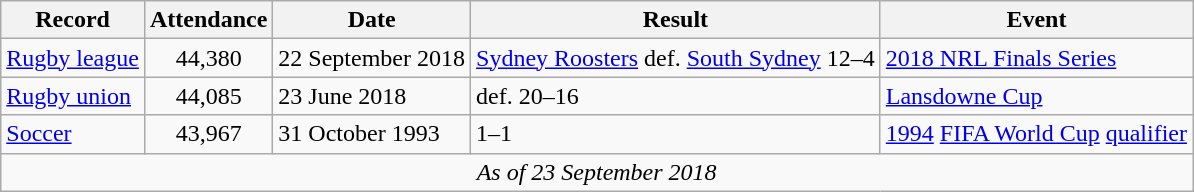<table class="wikitable">
<tr>
<th>Record</th>
<th>Attendance</th>
<th>Date</th>
<th>Result</th>
<th>Event</th>
</tr>
<tr>
<td><a href='#'>Rugby league</a></td>
<td align=center>44,380</td>
<td>22 September 2018</td>
<td> <a href='#'>Sydney Roosters</a> def.  <a href='#'>South Sydney</a> 12–4</td>
<td><a href='#'>2018 NRL Finals Series</a></td>
</tr>
<tr>
<td><a href='#'>Rugby union</a></td>
<td align=center>44,085</td>
<td>23 June 2018</td>
<td> def.  20–16</td>
<td><a href='#'>Lansdowne Cup</a></td>
</tr>
<tr>
<td><a href='#'>Soccer</a></td>
<td align=center>43,967</td>
<td>31 October 1993</td>
<td> 1–1 </td>
<td><a href='#'>1994</a> <a href='#'>FIFA World Cup</a> <a href='#'>qualifier</a></td>
</tr>
<tr>
<td align="center" colspan="5"><em>As of 23 September 2018</em></td>
</tr>
</table>
